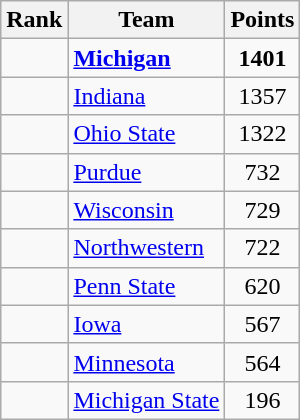<table class="wikitable sortable" style="text-align:center">
<tr>
<th>Rank</th>
<th>Team</th>
<th>Points</th>
</tr>
<tr>
<td></td>
<td align=left><strong><a href='#'>Michigan</a></strong></td>
<td><strong>1401</strong></td>
</tr>
<tr>
<td></td>
<td align=left><a href='#'>Indiana</a></td>
<td>1357</td>
</tr>
<tr>
<td></td>
<td align=left><a href='#'>Ohio State</a></td>
<td>1322</td>
</tr>
<tr>
<td></td>
<td align=left><a href='#'>Purdue</a></td>
<td>732</td>
</tr>
<tr>
<td></td>
<td align=left><a href='#'>Wisconsin</a></td>
<td>729</td>
</tr>
<tr>
<td></td>
<td align=left><a href='#'>Northwestern</a></td>
<td>722</td>
</tr>
<tr>
<td></td>
<td align=left><a href='#'>Penn State</a></td>
<td>620</td>
</tr>
<tr>
<td></td>
<td align=left><a href='#'>Iowa</a></td>
<td>567</td>
</tr>
<tr>
<td></td>
<td align=left><a href='#'>Minnesota</a></td>
<td>564</td>
</tr>
<tr>
<td></td>
<td align=left><a href='#'>Michigan State</a></td>
<td>196</td>
</tr>
</table>
